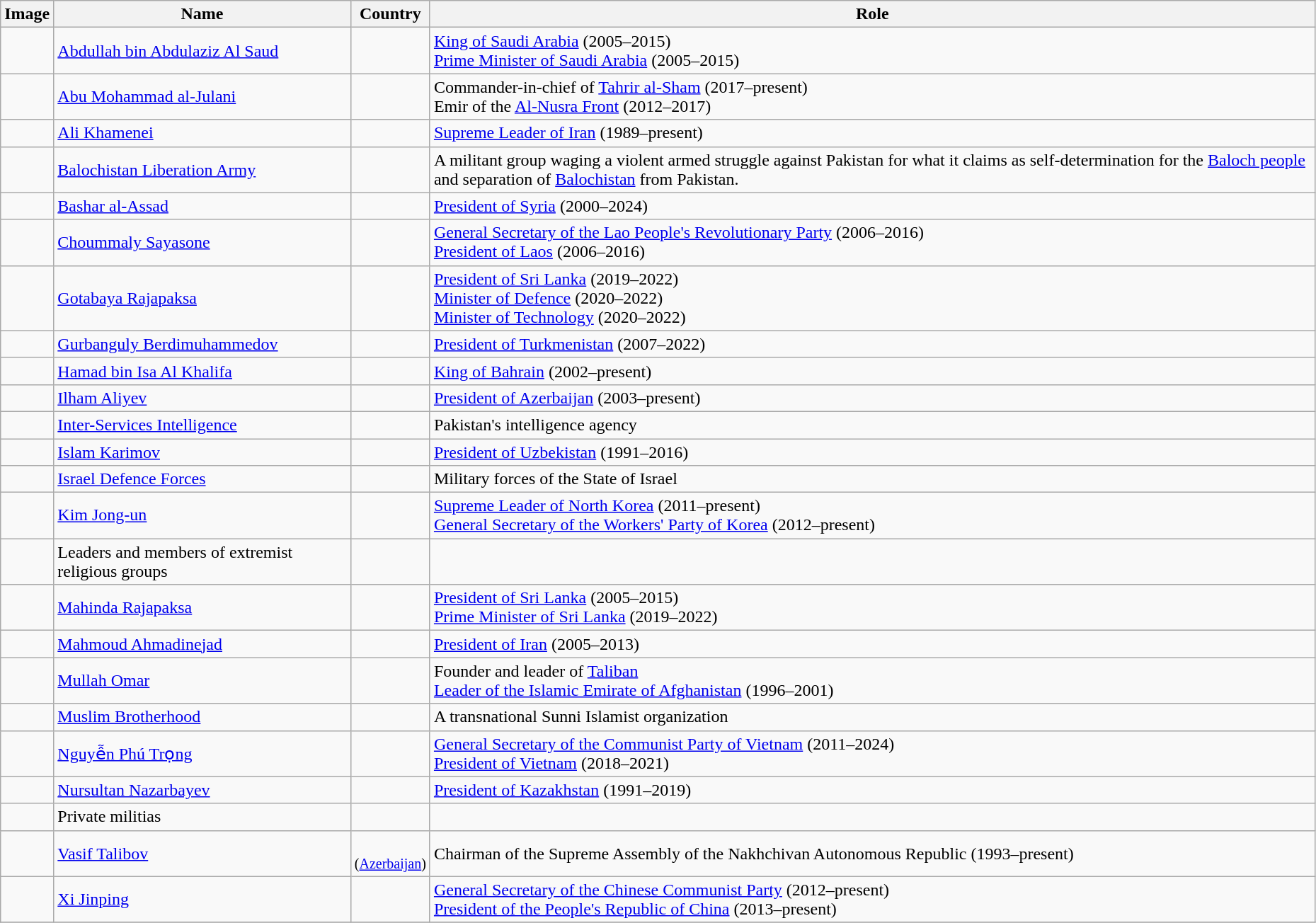<table class="wikitable sortable" width="98%">
<tr>
<th class="unsortable">Image</th>
<th>Name</th>
<th>Country</th>
<th>Role</th>
</tr>
<tr>
<td></td>
<td><a href='#'>Abdullah bin Abdulaziz Al Saud</a></td>
<td></td>
<td><a href='#'>King of Saudi Arabia</a> (2005–2015)<br><a href='#'>Prime Minister of Saudi Arabia</a> (2005–2015)</td>
</tr>
<tr>
<td></td>
<td><a href='#'>Abu Mohammad al-Julani</a></td>
<td></td>
<td>Commander-in-chief of <a href='#'>Tahrir al-Sham</a> (2017–present)<br>Emir of the <a href='#'>Al-Nusra Front</a> (2012–2017)</td>
</tr>
<tr>
<td></td>
<td><a href='#'>Ali Khamenei</a></td>
<td></td>
<td><a href='#'>Supreme Leader of Iran</a> (1989–present)</td>
</tr>
<tr>
<td></td>
<td><a href='#'>Balochistan Liberation Army</a></td>
<td></td>
<td>A militant group waging a violent armed struggle against Pakistan for what it claims as self-determination for the <a href='#'>Baloch people</a> and separation of <a href='#'>Balochistan</a> from Pakistan.</td>
</tr>
<tr>
<td></td>
<td><a href='#'>Bashar al-Assad</a></td>
<td></td>
<td><a href='#'>President of Syria</a> (2000–2024)</td>
</tr>
<tr>
<td></td>
<td><a href='#'>Choummaly Sayasone</a></td>
<td></td>
<td><a href='#'>General Secretary of the Lao People's Revolutionary Party</a> (2006–2016)<br><a href='#'>President of Laos</a> (2006–2016)</td>
</tr>
<tr>
<td></td>
<td><a href='#'>Gotabaya Rajapaksa</a></td>
<td></td>
<td><a href='#'>President of Sri Lanka</a> (2019–2022)<br><a href='#'>Minister of Defence</a> (2020–2022)<br><a href='#'>Minister of Technology</a> (2020–2022)</td>
</tr>
<tr>
<td></td>
<td><a href='#'>Gurbanguly Berdimuhammedov</a></td>
<td></td>
<td><a href='#'>President of Turkmenistan</a> (2007–2022)</td>
</tr>
<tr>
<td></td>
<td><a href='#'>Hamad bin Isa Al Khalifa</a></td>
<td></td>
<td><a href='#'>King of Bahrain</a> (2002–present)</td>
</tr>
<tr>
<td></td>
<td><a href='#'>Ilham Aliyev</a></td>
<td></td>
<td><a href='#'>President of Azerbaijan</a> (2003–present)</td>
</tr>
<tr>
<td></td>
<td><a href='#'>Inter-Services Intelligence</a></td>
<td></td>
<td>Pakistan's intelligence agency</td>
</tr>
<tr>
<td></td>
<td><a href='#'>Islam Karimov</a></td>
<td></td>
<td><a href='#'>President of Uzbekistan</a> (1991–2016)</td>
</tr>
<tr>
<td></td>
<td><a href='#'>Israel Defence Forces</a></td>
<td></td>
<td>Military forces of the State of Israel</td>
</tr>
<tr>
<td></td>
<td><a href='#'>Kim Jong-un</a></td>
<td></td>
<td><a href='#'>Supreme Leader of North Korea</a> (2011–present)<br><a href='#'>General Secretary of the Workers' Party of Korea</a> (2012–present)</td>
</tr>
<tr>
<td></td>
<td>Leaders and members of extremist religious groups</td>
<td></td>
<td></td>
</tr>
<tr>
<td></td>
<td><a href='#'>Mahinda Rajapaksa</a></td>
<td></td>
<td><a href='#'>President of Sri Lanka</a> (2005–2015)<br><a href='#'>Prime Minister of Sri Lanka</a> (2019–2022)</td>
</tr>
<tr>
<td></td>
<td><a href='#'>Mahmoud Ahmadinejad</a></td>
<td></td>
<td><a href='#'>President of Iran</a> (2005–2013)</td>
</tr>
<tr>
<td></td>
<td><a href='#'>Mullah Omar</a></td>
<td></td>
<td>Founder and leader of <a href='#'>Taliban</a><br><a href='#'>Leader of the Islamic Emirate of Afghanistan</a> (1996–2001)</td>
</tr>
<tr>
<td></td>
<td><a href='#'>Muslim Brotherhood</a></td>
<td></td>
<td>A transnational Sunni Islamist organization</td>
</tr>
<tr>
<td></td>
<td><a href='#'>Nguyễn Phú Trọng</a></td>
<td></td>
<td><a href='#'>General Secretary of the Communist Party of Vietnam</a> (2011–2024)<br><a href='#'>President of Vietnam</a> (2018–2021)</td>
</tr>
<tr>
<td></td>
<td><a href='#'>Nursultan Nazarbayev</a></td>
<td></td>
<td><a href='#'>President of Kazakhstan</a> (1991–2019)</td>
</tr>
<tr>
<td></td>
<td>Private militias</td>
<td></td>
<td></td>
</tr>
<tr>
<td></td>
<td><a href='#'>Vasif Talibov</a></td>
<td><br><small>(<a href='#'>Azerbaijan</a>)</small></td>
<td>Chairman of the Supreme Assembly of the Nakhchivan Autonomous Republic (1993–present)</td>
</tr>
<tr>
<td></td>
<td><a href='#'>Xi Jinping</a></td>
<td></td>
<td><a href='#'>General Secretary of the Chinese Communist Party</a> (2012–present)<br><a href='#'>President of the People's Republic of China</a> (2013–present)</td>
</tr>
<tr>
</tr>
</table>
